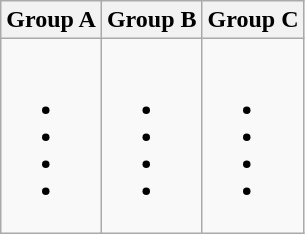<table class="wikitable">
<tr>
<th>Group A</th>
<th>Group B</th>
<th>Group C</th>
</tr>
<tr>
<td><br><ul><li></li><li></li><li></li><li></li></ul></td>
<td><br><ul><li></li><li></li><li></li><li></li></ul></td>
<td><br><ul><li></li><li></li><li></li><li></li></ul></td>
</tr>
</table>
